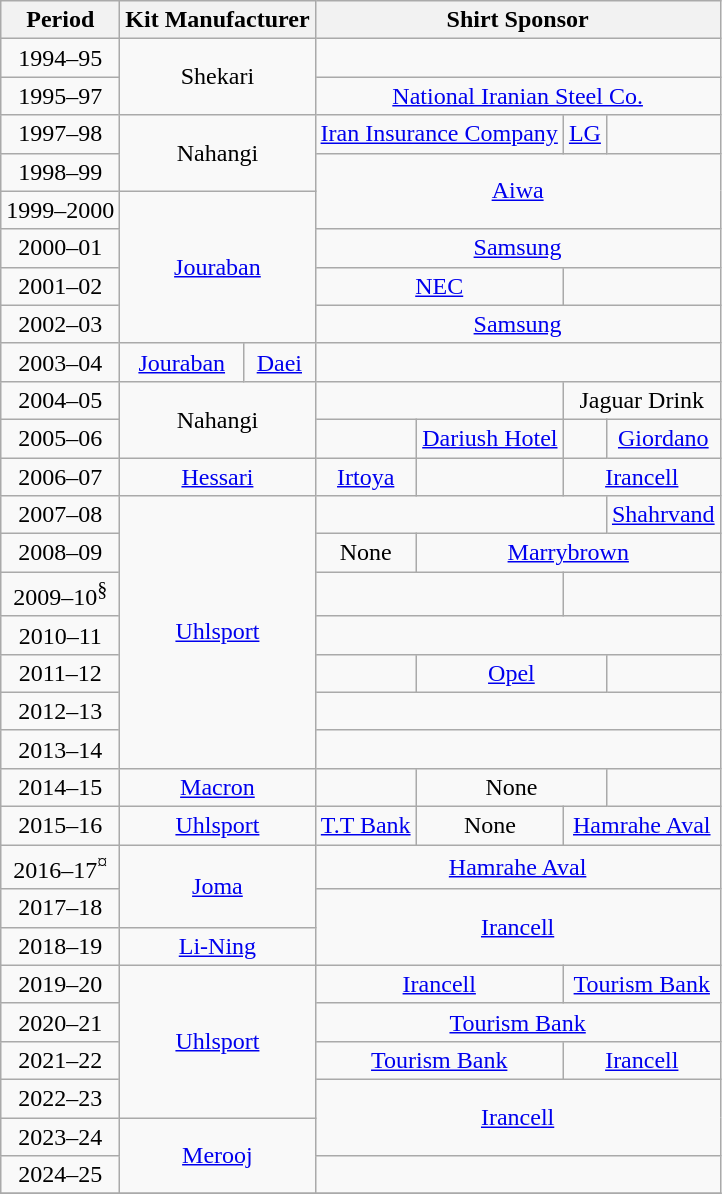<table class="wikitable" style="text-align:center;">
<tr>
<th>Period</th>
<th colspan=2>Kit Manufacturer</th>
<th colspan=4>Shirt Sponsor</th>
</tr>
<tr>
<td>1994–95</td>
<td rowspan=2 colspan=2>Shekari</td>
<td colspan=4></td>
</tr>
<tr>
<td>1995–97</td>
<td colspan=4><a href='#'>National Iranian Steel Co.</a></td>
</tr>
<tr>
<td>1997–98</td>
<td rowspan=2 colspan=2>Nahangi</td>
<td colspan=2><a href='#'>Iran Insurance Company</a></td>
<td><a href='#'>LG</a></td>
<td></td>
</tr>
<tr>
<td>1998–99</td>
<td rowspan=2 colspan=4><a href='#'>Aiwa</a></td>
</tr>
<tr>
<td>1999–2000</td>
<td rowspan=4 colspan=2><a href='#'>Jouraban</a></td>
</tr>
<tr>
<td>2000–01</td>
<td colspan=4><a href='#'>Samsung</a></td>
</tr>
<tr>
<td>2001–02</td>
<td colspan=2><a href='#'>NEC</a></td>
<td colspan=2></td>
</tr>
<tr>
<td>2002–03</td>
<td colspan=4><a href='#'>Samsung</a></td>
</tr>
<tr>
<td>2003–04</td>
<td><a href='#'>Jouraban</a></td>
<td><a href='#'>Daei</a></td>
<td colspan=4></td>
</tr>
<tr>
<td>2004–05</td>
<td rowspan=2 colspan=2>Nahangi</td>
<td colspan=2></td>
<td colspan=2>Jaguar Drink</td>
</tr>
<tr>
<td>2005–06</td>
<td></td>
<td><a href='#'>Dariush Hotel</a></td>
<td></td>
<td><a href='#'>Giordano</a></td>
</tr>
<tr>
<td>2006–07</td>
<td colspan=2><a href='#'>Hessari</a></td>
<td><a href='#'>Irtoya</a></td>
<td></td>
<td colspan=2><a href='#'>Irancell</a></td>
</tr>
<tr>
<td>2007–08</td>
<td rowspan=7 colspan=2><a href='#'>Uhlsport</a></td>
<td colspan=3></td>
<td><a href='#'>Shahrvand</a></td>
</tr>
<tr>
<td>2008–09</td>
<td>None</td>
<td colspan=3><a href='#'>Marrybrown</a></td>
</tr>
<tr>
<td>2009–10<sup>§</sup></td>
<td colspan=2></td>
<td colspan=2></td>
</tr>
<tr>
<td>2010–11</td>
<td colspan=4></td>
</tr>
<tr>
<td>2011–12</td>
<td></td>
<td colspan=2><a href='#'>Opel</a></td>
<td></td>
</tr>
<tr>
<td>2012–13</td>
<td colspan=4></td>
</tr>
<tr>
<td>2013–14</td>
<td colspan=4></td>
</tr>
<tr>
<td>2014–15</td>
<td colspan=2><a href='#'>Macron</a></td>
<td></td>
<td colspan=2>None</td>
<td></td>
</tr>
<tr>
<td>2015–16</td>
<td colspan=2><a href='#'>Uhlsport</a></td>
<td><a href='#'>T.T Bank</a></td>
<td>None</td>
<td colspan=2><a href='#'>Hamrahe Aval</a></td>
</tr>
<tr>
<td>2016–17<sup>¤</sup></td>
<td rowspan=2 colspan=2><a href='#'>Joma</a></td>
<td colspan=4><a href='#'>Hamrahe Aval</a></td>
</tr>
<tr>
<td>2017–18</td>
<td colspan="4" rowspan="2"><a href='#'>Irancell</a></td>
</tr>
<tr>
<td>2018–19</td>
<td colspan=2><a href='#'>Li-Ning</a></td>
</tr>
<tr>
<td>2019–20</td>
<td rowspan="4" colspan="2"><a href='#'>Uhlsport</a></td>
<td colspan="2"><a href='#'>Irancell</a></td>
<td colspan="2"><a href='#'>Tourism Bank</a></td>
</tr>
<tr>
<td>2020–21</td>
<td colspan="4"><a href='#'>Tourism Bank</a></td>
</tr>
<tr>
<td>2021–22</td>
<td colspan="2"><a href='#'>Tourism Bank</a></td>
<td colspan="2"><a href='#'>Irancell</a></td>
</tr>
<tr>
<td>2022–23</td>
<td rowspan="2" colspan="4"><a href='#'>Irancell</a></td>
</tr>
<tr>
<td>2023–24</td>
<td rowspan="2"  colspan=2><a href='#'>Merooj</a></td>
</tr>
<tr>
<td>2024–25</td>
<td colspan="4"></td>
</tr>
<tr>
</tr>
</table>
